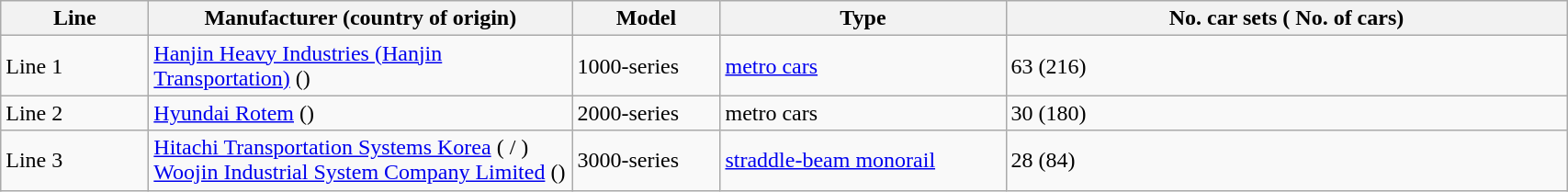<table class = "wikitable">
<tr>
<th width = "100pt">Line</th>
<th width = "300pt">Manufacturer (country of origin)</th>
<th width = "100pt">Model</th>
<th width = "200pt">Type</th>
<th width = "400pt">No. car sets ( No. of cars)</th>
</tr>
<tr>
<td>Line 1</td>
<td><a href='#'>Hanjin Heavy Industries (Hanjin Transportation)</a> ()</td>
<td>1000-series</td>
<td><a href='#'>metro cars</a></td>
<td>63 (216)</td>
</tr>
<tr>
<td>Line 2</td>
<td><a href='#'>Hyundai Rotem</a> ()</td>
<td>2000-series</td>
<td>metro cars</td>
<td>30 (180)</td>
</tr>
<tr>
<td>Line 3</td>
<td><a href='#'>Hitachi Transportation Systems Korea</a> ( / ) <br> <a href='#'>Woojin Industrial System Company Limited</a> ()</td>
<td>3000-series</td>
<td><a href='#'>straddle-beam monorail</a></td>
<td>28 (84)</td>
</tr>
</table>
